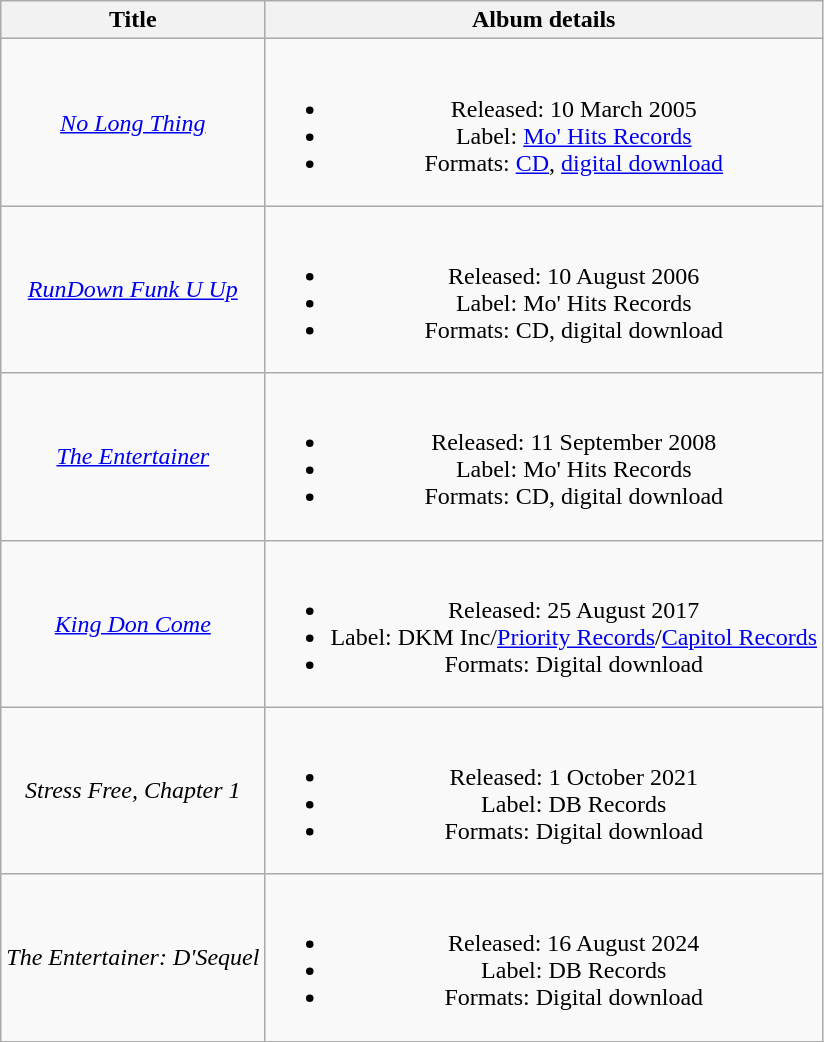<table class="wikitable plainrowheaders" style="text-align:center;">
<tr>
<th scope="col">Title</th>
<th scope="col">Album details</th>
</tr>
<tr>
<td scope="row"><em><a href='#'>No Long Thing</a></em></td>
<td><br><ul><li>Released: 10 March 2005</li><li>Label: <a href='#'>Mo' Hits Records</a></li><li>Formats: <a href='#'>CD</a>, <a href='#'>digital download</a></li></ul></td>
</tr>
<tr>
<td scope="row"><em><a href='#'>RunDown Funk U Up</a></em></td>
<td><br><ul><li>Released: 10 August 2006</li><li>Label: Mo' Hits Records</li><li>Formats: CD, digital download</li></ul></td>
</tr>
<tr>
<td scope="row"><em><a href='#'>The Entertainer</a></em></td>
<td><br><ul><li>Released: 11 September 2008</li><li>Label: Mo' Hits Records</li><li>Formats: CD, digital download</li></ul></td>
</tr>
<tr>
<td><em><a href='#'>King Don Come</a></em></td>
<td><br><ul><li>Released: 25 August 2017</li><li>Label: DKM Inc/<a href='#'>Priority Records</a>/<a href='#'>Capitol Records</a></li><li>Formats: Digital download</li></ul></td>
</tr>
<tr>
<td><em>Stress Free, Chapter 1</em></td>
<td><br><ul><li>Released: 1 October 2021</li><li>Label: DB Records</li><li>Formats: Digital download</li></ul></td>
</tr>
<tr>
<td><em>The Entertainer: D'Sequel</em></td>
<td><br><ul><li>Released: 16 August 2024</li><li>Label: DB Records</li><li>Formats: Digital download</li></ul></td>
</tr>
</table>
